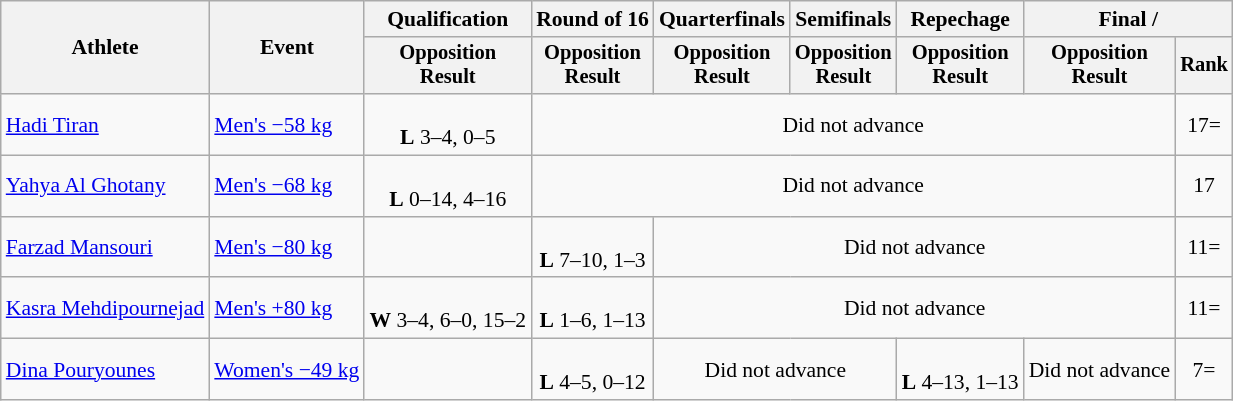<table class=wikitable style=font-size:90%;text-align:center>
<tr>
<th rowspan=2>Athlete</th>
<th rowspan=2>Event</th>
<th>Qualification</th>
<th>Round of 16</th>
<th>Quarterfinals</th>
<th>Semifinals</th>
<th>Repechage</th>
<th colspan=2>Final / </th>
</tr>
<tr style=font-size:95%>
<th>Opposition<br>Result</th>
<th>Opposition<br>Result</th>
<th>Opposition<br>Result</th>
<th>Opposition<br>Result</th>
<th>Opposition<br>Result</th>
<th>Opposition<br>Result</th>
<th>Rank</th>
</tr>
<tr align=center>
<td align=left><a href='#'>Hadi Tiran</a></td>
<td align=left><a href='#'>Men's −58 kg</a></td>
<td><br><strong>L</strong> 3–4, 0–5</td>
<td colspan=5>Did not advance</td>
<td>17=</td>
</tr>
<tr align=center>
<td align=left><a href='#'>Yahya Al Ghotany</a></td>
<td align=left><a href='#'>Men's −68 kg</a></td>
<td><br><strong>L</strong> 0–14, 4–16</td>
<td colspan=5>Did not advance</td>
<td>17</td>
</tr>
<tr align=center>
<td align=left><a href='#'>Farzad Mansouri</a></td>
<td align=left><a href='#'>Men's −80 kg</a></td>
<td></td>
<td><br><strong>L</strong> 7–10, 1–3</td>
<td colspan=4>Did not advance</td>
<td>11=</td>
</tr>
<tr align=center>
<td align=left><a href='#'>Kasra Mehdipournejad</a></td>
<td align=left><a href='#'>Men's +80 kg</a></td>
<td><br> <strong>W</strong> 3–4, 6–0, 15–2</td>
<td><br> <strong>L</strong> 1–6, 1–13</td>
<td colspan=4>Did not advance</td>
<td>11=</td>
</tr>
<tr align=center>
<td align=left><a href='#'>Dina Pouryounes</a></td>
<td align=left><a href='#'>Women's −49 kg</a></td>
<td></td>
<td><br><strong>L</strong> 4–5, 0–12</td>
<td colspan="2">Did not advance</td>
<td><br><strong>L</strong> 4–13, 1–13</td>
<td>Did not advance</td>
<td>7=</td>
</tr>
</table>
